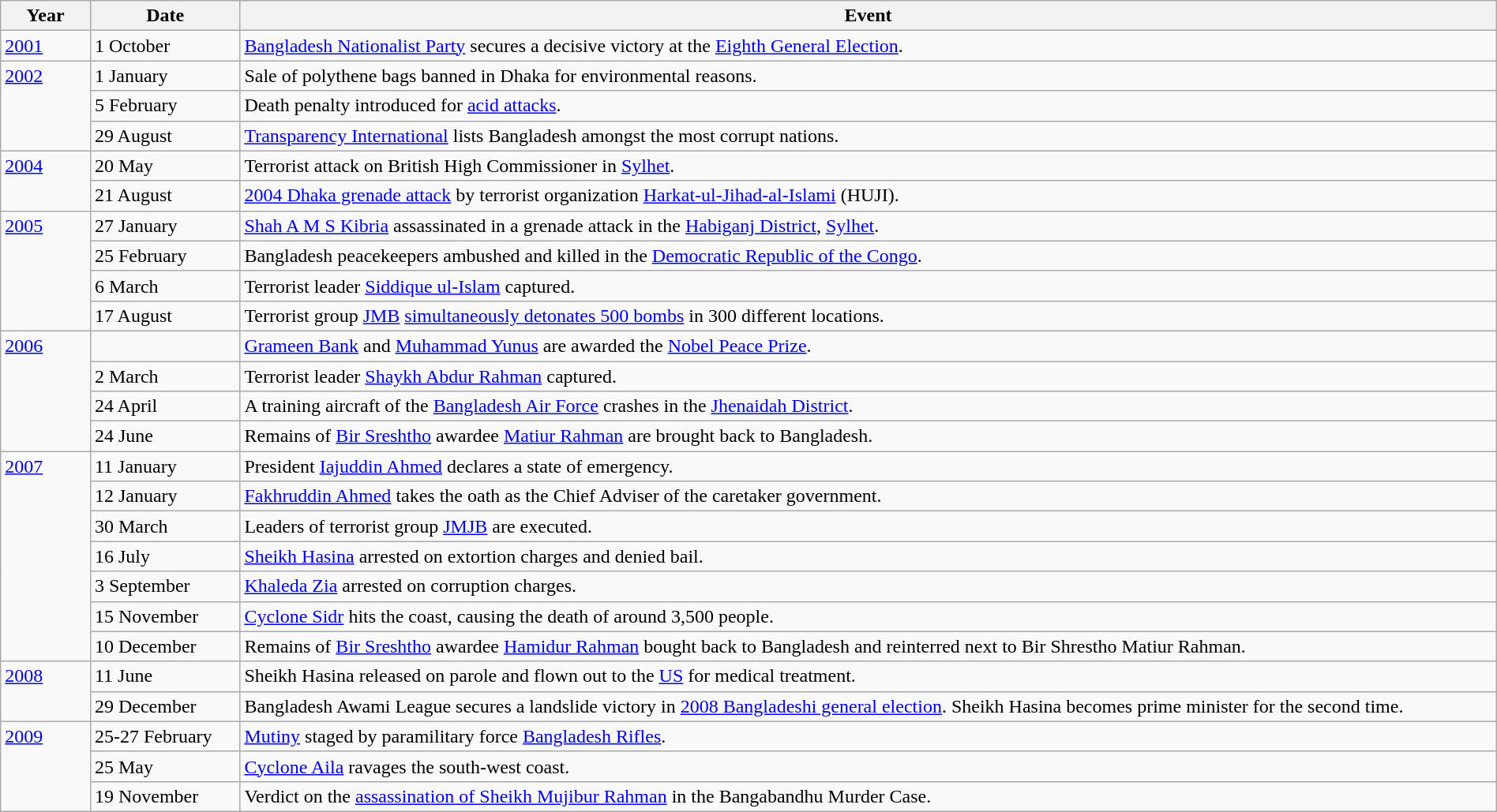<table class="wikitable" width="100%">
<tr>
<th style="width:6%">Year</th>
<th style="width:10%">Date</th>
<th>Event</th>
</tr>
<tr>
<td><a href='#'>2001</a></td>
<td>1 October</td>
<td><a href='#'>Bangladesh Nationalist Party</a> secures a decisive victory at the <a href='#'>Eighth General Election</a>.</td>
</tr>
<tr>
<td rowspan="3" valign="top"><a href='#'>2002</a></td>
<td>1 January</td>
<td>Sale of polythene bags banned in Dhaka for environmental reasons.</td>
</tr>
<tr>
<td>5 February</td>
<td>Death penalty introduced for <a href='#'>acid attacks</a>.</td>
</tr>
<tr>
<td>29 August</td>
<td><a href='#'>Transparency International</a> lists Bangladesh amongst the most corrupt nations.</td>
</tr>
<tr>
<td rowspan="2" valign="top"><a href='#'>2004</a></td>
<td>20 May</td>
<td>Terrorist attack on British High Commissioner in <a href='#'>Sylhet</a>.</td>
</tr>
<tr>
<td>21 August</td>
<td><a href='#'>2004 Dhaka grenade attack</a> by terrorist organization <a href='#'>Harkat-ul-Jihad-al-Islami</a> (HUJI).</td>
</tr>
<tr>
<td rowspan="4" valign="top"><a href='#'>2005</a></td>
<td>27 January</td>
<td><a href='#'>Shah A M S Kibria</a> assassinated in a grenade attack in the <a href='#'>Habiganj District</a>, <a href='#'>Sylhet</a>.</td>
</tr>
<tr>
<td>25 February</td>
<td>Bangladesh peacekeepers ambushed and killed in the <a href='#'>Democratic Republic of the Congo</a>.</td>
</tr>
<tr>
<td>6 March</td>
<td>Terrorist leader <a href='#'>Siddique ul-Islam</a> captured.</td>
</tr>
<tr>
<td>17 August</td>
<td>Terrorist group <a href='#'>JMB</a> <a href='#'>simultaneously detonates 500 bombs</a> in 300 different locations.</td>
</tr>
<tr>
<td rowspan="4" valign="top"><a href='#'>2006</a></td>
<td></td>
<td><a href='#'>Grameen Bank</a> and <a href='#'>Muhammad Yunus</a> are awarded the <a href='#'>Nobel Peace Prize</a>.</td>
</tr>
<tr>
<td>2 March</td>
<td>Terrorist leader <a href='#'>Shaykh Abdur Rahman</a> captured.</td>
</tr>
<tr>
<td>24 April</td>
<td>A training aircraft of the <a href='#'>Bangladesh Air Force</a> crashes in the <a href='#'>Jhenaidah District</a>.</td>
</tr>
<tr>
<td>24 June</td>
<td>Remains of <a href='#'>Bir Sreshtho</a> awardee <a href='#'>Matiur Rahman</a> are brought back to Bangladesh.</td>
</tr>
<tr>
<td rowspan="7" valign="top"><a href='#'>2007</a></td>
<td>11 January</td>
<td>President <a href='#'>Iajuddin Ahmed</a> declares a state of emergency.</td>
</tr>
<tr>
<td>12 January</td>
<td><a href='#'>Fakhruddin Ahmed</a> takes the oath as the Chief Adviser of the caretaker government.</td>
</tr>
<tr>
<td>30 March</td>
<td>Leaders of terrorist group <a href='#'>JMJB</a> are executed.</td>
</tr>
<tr>
<td>16 July</td>
<td><a href='#'>Sheikh Hasina</a> arrested on extortion charges and denied bail.</td>
</tr>
<tr>
<td>3 September</td>
<td><a href='#'>Khaleda Zia</a> arrested on corruption charges.</td>
</tr>
<tr>
<td>15 November</td>
<td><a href='#'>Cyclone Sidr</a> hits the coast, causing the death of around 3,500 people.</td>
</tr>
<tr>
<td>10 December</td>
<td>Remains of <a href='#'>Bir Sreshtho</a> awardee <a href='#'>Hamidur Rahman</a> bought back to Bangladesh and reinterred next to Bir Shrestho Matiur Rahman.</td>
</tr>
<tr>
<td rowspan="2" valign="top"><a href='#'>2008</a></td>
<td>11 June</td>
<td>Sheikh Hasina released on parole and flown out to the <a href='#'>US</a> for medical treatment.</td>
</tr>
<tr>
<td>29 December</td>
<td>Bangladesh Awami League secures a landslide victory in <a href='#'>2008 Bangladeshi general election</a>. Sheikh Hasina becomes prime minister for the second time.</td>
</tr>
<tr>
<td rowspan="3" valign="top"><a href='#'>2009</a></td>
<td>25-27 February</td>
<td><a href='#'>Mutiny</a> staged by paramilitary force <a href='#'>Bangladesh Rifles</a>.</td>
</tr>
<tr>
<td>25 May</td>
<td><a href='#'>Cyclone Aila</a> ravages the south-west coast.</td>
</tr>
<tr>
<td>19 November</td>
<td>Verdict on the <a href='#'>assassination of Sheikh Mujibur Rahman</a> in the Bangabandhu Murder Case.</td>
</tr>
</table>
